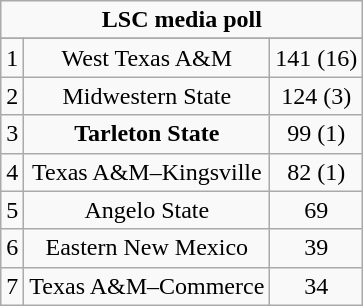<table class="wikitable" style="display: inline-table;">
<tr>
<td align="center" Colspan="3"><strong>LSC media poll</strong></td>
</tr>
<tr align="center">
</tr>
<tr align="center">
<td>1</td>
<td>West Texas A&M</td>
<td>141 (16)</td>
</tr>
<tr align="center">
<td>2</td>
<td>Midwestern State</td>
<td>124 (3)</td>
</tr>
<tr align="center">
<td>3</td>
<td><strong>Tarleton State</strong></td>
<td>99 (1)</td>
</tr>
<tr align="center">
<td>4</td>
<td>Texas A&M–Kingsville</td>
<td>82 (1)</td>
</tr>
<tr align="center">
<td>5</td>
<td>Angelo State</td>
<td>69</td>
</tr>
<tr align="center">
<td>6</td>
<td>Eastern New Mexico</td>
<td>39</td>
</tr>
<tr align="center">
<td>7</td>
<td>Texas A&M–Commerce</td>
<td>34</td>
</tr>
</table>
